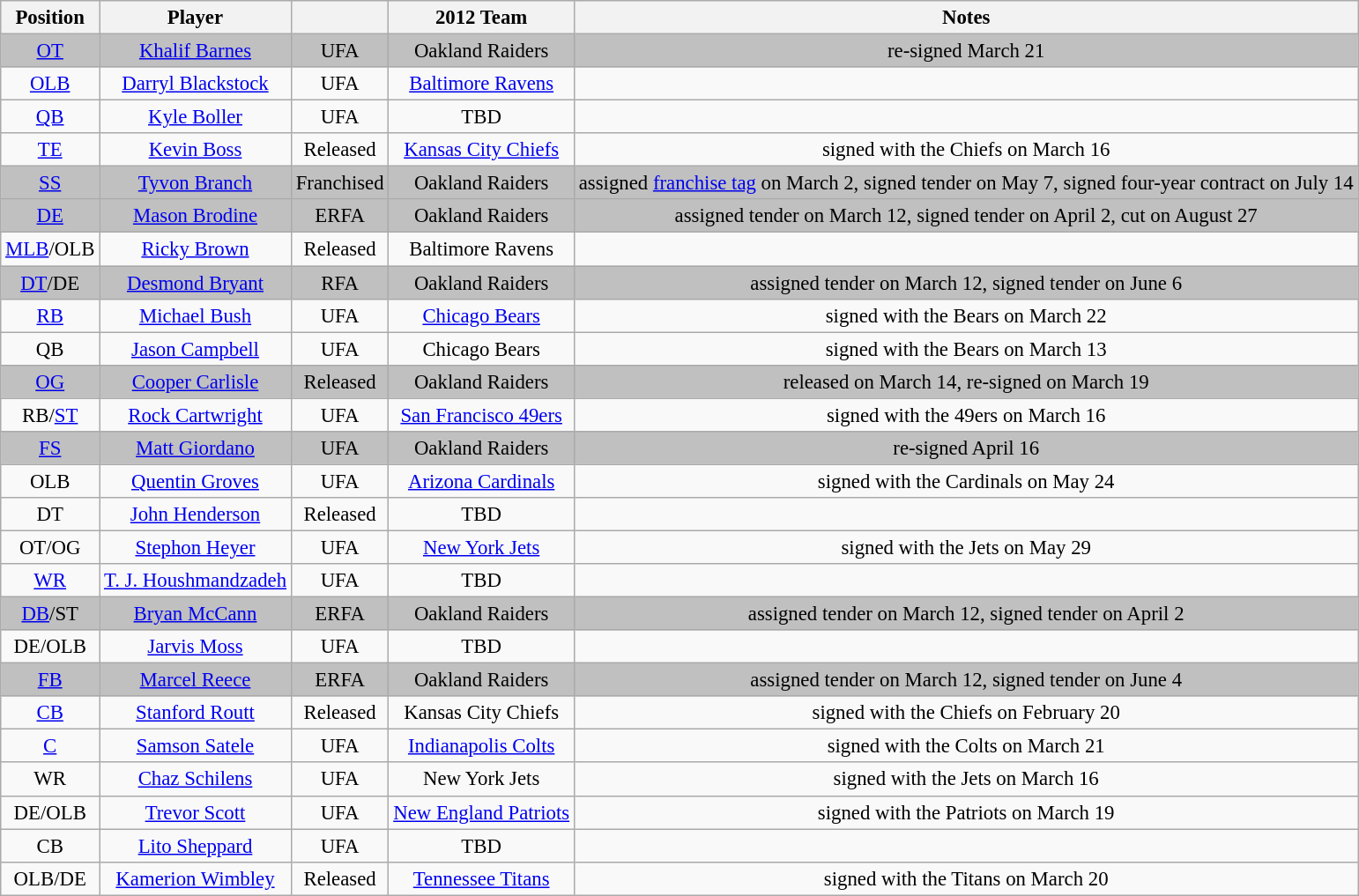<table class="wikitable" style="font-size: 95%; text-align: center;">
<tr>
<th>Position</th>
<th>Player</th>
<th></th>
<th>2012 Team</th>
<th>Notes</th>
</tr>
<tr style="background:silver;">
<td><a href='#'>OT</a></td>
<td><a href='#'>Khalif Barnes</a></td>
<td>UFA</td>
<td>Oakland Raiders</td>
<td>re-signed March 21</td>
</tr>
<tr>
<td><a href='#'>OLB</a></td>
<td><a href='#'>Darryl Blackstock</a></td>
<td>UFA</td>
<td><a href='#'>Baltimore Ravens</a></td>
<td></td>
</tr>
<tr>
<td><a href='#'>QB</a></td>
<td><a href='#'>Kyle Boller</a></td>
<td>UFA</td>
<td>TBD</td>
<td></td>
</tr>
<tr>
<td><a href='#'>TE</a></td>
<td><a href='#'>Kevin Boss</a></td>
<td>Released</td>
<td><a href='#'>Kansas City Chiefs</a></td>
<td>signed with the Chiefs on March 16</td>
</tr>
<tr style="background:silver;">
<td><a href='#'>SS</a></td>
<td><a href='#'>Tyvon Branch</a></td>
<td>Franchised</td>
<td>Oakland Raiders</td>
<td>assigned <a href='#'>franchise tag</a> on March 2, signed tender on May 7, signed four-year contract on July 14</td>
</tr>
<tr style="background:silver;">
<td><a href='#'>DE</a></td>
<td><a href='#'>Mason Brodine</a></td>
<td>ERFA</td>
<td>Oakland Raiders</td>
<td>assigned tender on March 12, signed tender on April 2, cut on August 27</td>
</tr>
<tr>
<td><a href='#'>MLB</a>/OLB</td>
<td><a href='#'>Ricky Brown</a></td>
<td>Released</td>
<td>Baltimore Ravens</td>
<td></td>
</tr>
<tr style="background:silver;">
<td><a href='#'>DT</a>/DE</td>
<td><a href='#'>Desmond Bryant</a></td>
<td>RFA</td>
<td>Oakland Raiders</td>
<td>assigned tender on March 12, signed tender on June 6</td>
</tr>
<tr>
<td><a href='#'>RB</a></td>
<td><a href='#'>Michael Bush</a></td>
<td>UFA</td>
<td><a href='#'>Chicago Bears</a></td>
<td>signed with the Bears on March 22</td>
</tr>
<tr>
<td>QB</td>
<td><a href='#'>Jason Campbell</a></td>
<td>UFA</td>
<td>Chicago Bears</td>
<td>signed with the Bears on March 13</td>
</tr>
<tr style="background:silver;">
<td><a href='#'>OG</a></td>
<td><a href='#'>Cooper Carlisle</a></td>
<td>Released</td>
<td>Oakland Raiders</td>
<td>released on March 14, re-signed on March 19</td>
</tr>
<tr>
<td>RB/<a href='#'>ST</a></td>
<td><a href='#'>Rock Cartwright</a></td>
<td>UFA</td>
<td><a href='#'>San Francisco 49ers</a></td>
<td>signed with the 49ers on March 16</td>
</tr>
<tr style="background:silver;">
<td><a href='#'>FS</a></td>
<td><a href='#'>Matt Giordano</a></td>
<td>UFA</td>
<td>Oakland Raiders</td>
<td>re-signed April 16</td>
</tr>
<tr>
<td>OLB</td>
<td><a href='#'>Quentin Groves</a></td>
<td>UFA</td>
<td><a href='#'>Arizona Cardinals</a></td>
<td>signed with the Cardinals on May 24</td>
</tr>
<tr>
<td>DT</td>
<td><a href='#'>John Henderson</a></td>
<td>Released</td>
<td>TBD</td>
<td></td>
</tr>
<tr>
<td>OT/OG</td>
<td><a href='#'>Stephon Heyer</a></td>
<td>UFA</td>
<td><a href='#'>New York Jets</a></td>
<td>signed with the Jets on May 29</td>
</tr>
<tr>
<td><a href='#'>WR</a></td>
<td><a href='#'>T. J. Houshmandzadeh</a></td>
<td>UFA</td>
<td>TBD</td>
<td></td>
</tr>
<tr style="background:silver;">
<td><a href='#'>DB</a>/ST</td>
<td><a href='#'>Bryan McCann</a></td>
<td>ERFA</td>
<td>Oakland Raiders</td>
<td>assigned tender on March 12, signed tender on April 2</td>
</tr>
<tr>
<td>DE/OLB</td>
<td><a href='#'>Jarvis Moss</a></td>
<td>UFA</td>
<td>TBD</td>
<td></td>
</tr>
<tr style="background:silver;">
<td><a href='#'>FB</a></td>
<td><a href='#'>Marcel Reece</a></td>
<td>ERFA</td>
<td>Oakland Raiders</td>
<td>assigned tender on March 12, signed tender on June 4</td>
</tr>
<tr>
<td><a href='#'>CB</a></td>
<td><a href='#'>Stanford Routt</a></td>
<td>Released</td>
<td>Kansas City Chiefs</td>
<td>signed with the Chiefs on February 20</td>
</tr>
<tr>
<td><a href='#'>C</a></td>
<td><a href='#'>Samson Satele</a></td>
<td>UFA</td>
<td><a href='#'>Indianapolis Colts</a></td>
<td>signed with the Colts on March 21</td>
</tr>
<tr>
<td>WR</td>
<td><a href='#'>Chaz Schilens</a></td>
<td>UFA</td>
<td>New York Jets</td>
<td>signed with the Jets on March 16</td>
</tr>
<tr>
<td>DE/OLB</td>
<td><a href='#'>Trevor Scott</a></td>
<td>UFA</td>
<td><a href='#'>New England Patriots</a></td>
<td>signed with the Patriots on March 19</td>
</tr>
<tr>
<td>CB</td>
<td><a href='#'>Lito Sheppard</a></td>
<td>UFA</td>
<td>TBD</td>
<td></td>
</tr>
<tr>
<td>OLB/DE</td>
<td><a href='#'>Kamerion Wimbley</a></td>
<td>Released</td>
<td><a href='#'>Tennessee Titans</a></td>
<td>signed with the Titans on March 20</td>
</tr>
</table>
